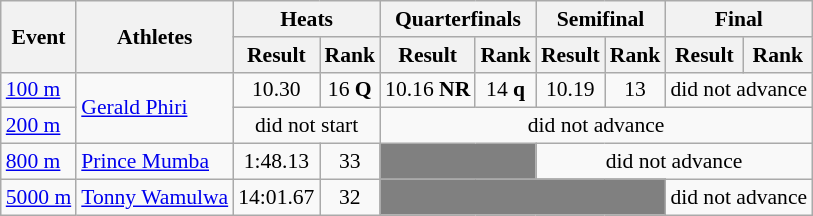<table class="wikitable" border="1" style="font-size:90%">
<tr>
<th rowspan="2">Event</th>
<th rowspan="2">Athletes</th>
<th colspan="2">Heats</th>
<th colspan="2">Quarterfinals</th>
<th colspan="2">Semifinal</th>
<th colspan="2">Final</th>
</tr>
<tr>
<th>Result</th>
<th>Rank</th>
<th>Result</th>
<th>Rank</th>
<th>Result</th>
<th>Rank</th>
<th>Result</th>
<th>Rank</th>
</tr>
<tr>
<td><a href='#'>100 m</a></td>
<td rowspan=2><a href='#'>Gerald Phiri</a></td>
<td align=center>10.30</td>
<td align=center>16 <strong>Q</strong></td>
<td align=center>10.16 <strong>NR</strong></td>
<td align=center>14 <strong>q</strong></td>
<td align=center>10.19</td>
<td align=center>13</td>
<td align=center colspan=2>did not advance</td>
</tr>
<tr>
<td><a href='#'>200 m</a></td>
<td align=center colspan=2>did not start</td>
<td align=center colspan=6>did not advance</td>
</tr>
<tr>
<td><a href='#'>800 m</a></td>
<td><a href='#'>Prince Mumba</a></td>
<td align=center>1:48.13</td>
<td align=center>33</td>
<td align=center colspan=2 bgcolor=grey></td>
<td align=center colspan=4>did not advance</td>
</tr>
<tr>
<td><a href='#'>5000 m</a></td>
<td><a href='#'>Tonny Wamulwa</a></td>
<td align=center>14:01.67</td>
<td align=center>32</td>
<td align=center colspan=4 bgcolor=grey></td>
<td align=center colspan=2>did not advance</td>
</tr>
</table>
